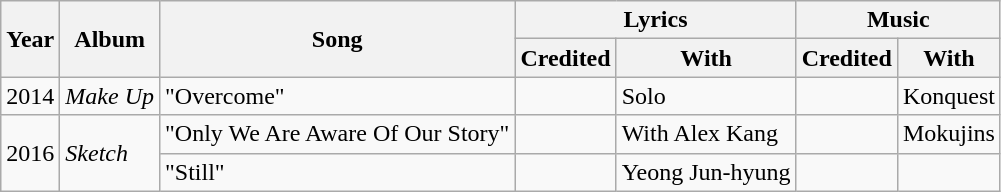<table class="wikitable">
<tr>
<th rowspan="2">Year</th>
<th rowspan="2">Album</th>
<th rowspan="2">Song</th>
<th colspan="2">Lyrics</th>
<th colspan="2">Music</th>
</tr>
<tr>
<th>Credited</th>
<th>With</th>
<th>Credited</th>
<th>With</th>
</tr>
<tr>
<td>2014</td>
<td><em>Make Up</em></td>
<td>"Overcome"</td>
<td></td>
<td>Solo</td>
<td></td>
<td>Konquest</td>
</tr>
<tr>
<td rowspan="2">2016</td>
<td rowspan="2"><em>Sketch</em></td>
<td>"Only We Are Aware Of Our Story"</td>
<td></td>
<td>With Alex Kang</td>
<td></td>
<td>Mokujins</td>
</tr>
<tr>
<td>"Still"</td>
<td></td>
<td>Yeong Jun-hyung</td>
<td></td>
<td></td>
</tr>
</table>
